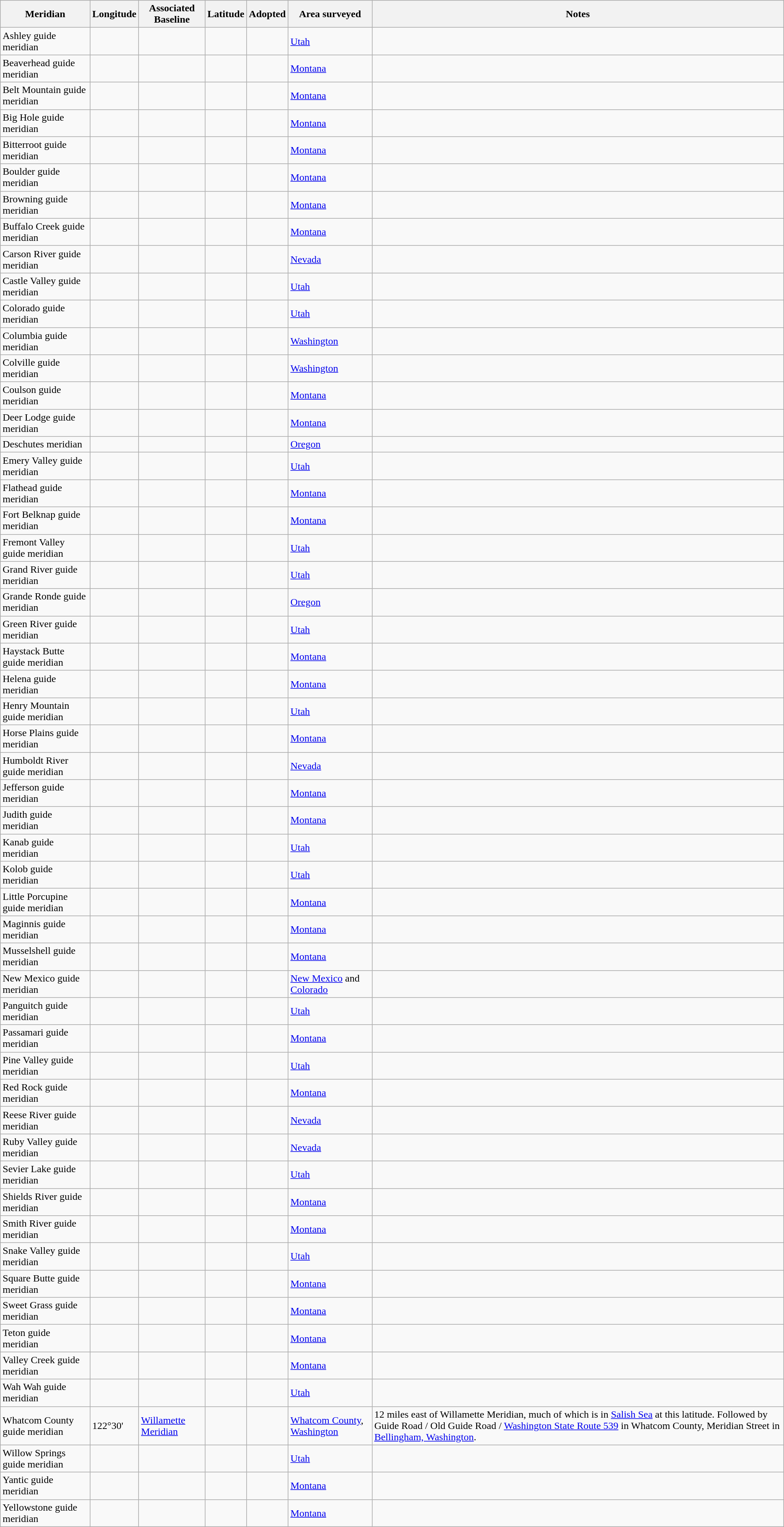<table class="wikitable sortable" border="1">
<tr align="top">
<th>Meridian</th>
<th data-sort-type="number">Longitude</th>
<th>Associated Baseline</th>
<th data-sort-type="number">Latitude</th>
<th>Adopted</th>
<th>Area surveyed</th>
<th>Notes</th>
</tr>
<tr>
<td>Ashley guide meridian</td>
<td></td>
<td></td>
<td></td>
<td></td>
<td><a href='#'>Utah</a></td>
<td></td>
</tr>
<tr>
<td>Beaverhead guide meridian</td>
<td></td>
<td></td>
<td></td>
<td></td>
<td><a href='#'>Montana</a></td>
<td></td>
</tr>
<tr>
<td>Belt Mountain guide meridian</td>
<td></td>
<td></td>
<td></td>
<td></td>
<td><a href='#'>Montana</a></td>
<td></td>
</tr>
<tr>
<td>Big Hole guide meridian</td>
<td></td>
<td></td>
<td></td>
<td></td>
<td><a href='#'>Montana</a></td>
<td></td>
</tr>
<tr>
<td>Bitterroot guide meridian</td>
<td></td>
<td></td>
<td></td>
<td></td>
<td><a href='#'>Montana</a></td>
<td></td>
</tr>
<tr>
<td>Boulder guide meridian</td>
<td></td>
<td></td>
<td></td>
<td></td>
<td><a href='#'>Montana</a></td>
<td></td>
</tr>
<tr>
<td>Browning guide meridian</td>
<td></td>
<td></td>
<td></td>
<td></td>
<td><a href='#'>Montana</a></td>
<td></td>
</tr>
<tr>
<td>Buffalo Creek guide meridian</td>
<td></td>
<td></td>
<td></td>
<td></td>
<td><a href='#'>Montana</a></td>
<td></td>
</tr>
<tr>
<td>Carson River guide meridian</td>
<td></td>
<td></td>
<td></td>
<td></td>
<td><a href='#'>Nevada</a></td>
<td></td>
</tr>
<tr>
<td>Castle Valley guide meridian</td>
<td></td>
<td></td>
<td></td>
<td></td>
<td><a href='#'>Utah</a></td>
<td></td>
</tr>
<tr>
<td>Colorado guide meridian</td>
<td></td>
<td></td>
<td></td>
<td></td>
<td><a href='#'>Utah</a></td>
<td></td>
</tr>
<tr>
<td>Columbia guide meridian</td>
<td></td>
<td></td>
<td></td>
<td></td>
<td><a href='#'>Washington</a></td>
<td></td>
</tr>
<tr>
<td>Colville guide meridian</td>
<td></td>
<td></td>
<td></td>
<td></td>
<td><a href='#'>Washington</a></td>
<td></td>
</tr>
<tr>
<td>Coulson guide meridian</td>
<td></td>
<td></td>
<td></td>
<td></td>
<td><a href='#'>Montana</a></td>
<td></td>
</tr>
<tr>
<td>Deer Lodge guide meridian</td>
<td></td>
<td></td>
<td></td>
<td></td>
<td><a href='#'>Montana</a></td>
<td></td>
</tr>
<tr>
<td>Deschutes meridian</td>
<td></td>
<td></td>
<td></td>
<td></td>
<td><a href='#'>Oregon</a></td>
<td></td>
</tr>
<tr>
<td>Emery Valley guide meridian</td>
<td></td>
<td></td>
<td></td>
<td></td>
<td><a href='#'>Utah</a></td>
<td></td>
</tr>
<tr>
<td>Flathead guide meridian</td>
<td></td>
<td></td>
<td></td>
<td></td>
<td><a href='#'>Montana</a></td>
<td></td>
</tr>
<tr>
<td>Fort Belknap guide meridian</td>
<td></td>
<td></td>
<td></td>
<td></td>
<td><a href='#'>Montana</a></td>
<td></td>
</tr>
<tr>
<td>Fremont Valley guide meridian</td>
<td></td>
<td></td>
<td></td>
<td></td>
<td><a href='#'>Utah</a></td>
<td></td>
</tr>
<tr>
<td>Grand River guide meridian</td>
<td></td>
<td></td>
<td></td>
<td></td>
<td><a href='#'>Utah</a></td>
<td></td>
</tr>
<tr>
<td>Grande Ronde guide meridian</td>
<td></td>
<td></td>
<td></td>
<td></td>
<td><a href='#'>Oregon</a></td>
<td></td>
</tr>
<tr>
<td>Green River guide meridian</td>
<td></td>
<td></td>
<td></td>
<td></td>
<td><a href='#'>Utah</a></td>
<td></td>
</tr>
<tr>
<td>Haystack Butte guide meridian</td>
<td></td>
<td></td>
<td></td>
<td></td>
<td><a href='#'>Montana</a></td>
<td></td>
</tr>
<tr>
<td>Helena guide meridian</td>
<td></td>
<td></td>
<td></td>
<td></td>
<td><a href='#'>Montana</a></td>
<td></td>
</tr>
<tr>
<td>Henry Mountain guide meridian</td>
<td></td>
<td></td>
<td></td>
<td></td>
<td><a href='#'>Utah</a></td>
<td></td>
</tr>
<tr>
<td>Horse Plains guide meridian</td>
<td></td>
<td></td>
<td></td>
<td></td>
<td><a href='#'>Montana</a></td>
<td></td>
</tr>
<tr>
<td>Humboldt River guide meridian</td>
<td></td>
<td></td>
<td></td>
<td></td>
<td><a href='#'>Nevada</a></td>
<td></td>
</tr>
<tr>
<td>Jefferson guide meridian</td>
<td></td>
<td></td>
<td></td>
<td></td>
<td><a href='#'>Montana</a></td>
<td></td>
</tr>
<tr>
<td>Judith guide meridian</td>
<td></td>
<td></td>
<td></td>
<td></td>
<td><a href='#'>Montana</a></td>
<td></td>
</tr>
<tr>
<td>Kanab guide meridian</td>
<td></td>
<td></td>
<td></td>
<td></td>
<td><a href='#'>Utah</a></td>
<td></td>
</tr>
<tr>
<td>Kolob guide meridian</td>
<td></td>
<td></td>
<td></td>
<td></td>
<td><a href='#'>Utah</a></td>
<td></td>
</tr>
<tr>
<td>Little Porcupine guide meridian</td>
<td></td>
<td></td>
<td></td>
<td></td>
<td><a href='#'>Montana</a></td>
<td></td>
</tr>
<tr>
<td>Maginnis guide meridian</td>
<td></td>
<td></td>
<td></td>
<td></td>
<td><a href='#'>Montana</a></td>
<td></td>
</tr>
<tr>
<td>Musselshell guide meridian</td>
<td></td>
<td></td>
<td></td>
<td></td>
<td><a href='#'>Montana</a></td>
<td></td>
</tr>
<tr>
<td>New Mexico guide meridian</td>
<td></td>
<td></td>
<td></td>
<td></td>
<td><a href='#'>New Mexico</a> and <a href='#'>Colorado</a></td>
<td></td>
</tr>
<tr>
<td>Panguitch guide meridian</td>
<td></td>
<td></td>
<td></td>
<td></td>
<td><a href='#'>Utah</a></td>
<td></td>
</tr>
<tr>
<td>Passamari guide meridian</td>
<td></td>
<td></td>
<td></td>
<td></td>
<td><a href='#'>Montana</a></td>
<td></td>
</tr>
<tr>
<td>Pine Valley guide meridian</td>
<td></td>
<td></td>
<td></td>
<td></td>
<td><a href='#'>Utah</a></td>
<td></td>
</tr>
<tr>
<td>Red Rock guide meridian</td>
<td></td>
<td></td>
<td></td>
<td></td>
<td><a href='#'>Montana</a></td>
<td></td>
</tr>
<tr>
<td>Reese River guide meridian</td>
<td></td>
<td></td>
<td></td>
<td></td>
<td><a href='#'>Nevada</a></td>
<td></td>
</tr>
<tr>
<td>Ruby Valley guide meridian</td>
<td></td>
<td></td>
<td></td>
<td></td>
<td><a href='#'>Nevada</a></td>
<td></td>
</tr>
<tr>
<td>Sevier Lake guide meridian</td>
<td></td>
<td></td>
<td></td>
<td></td>
<td><a href='#'>Utah</a></td>
<td></td>
</tr>
<tr>
<td>Shields River guide meridian</td>
<td></td>
<td></td>
<td></td>
<td></td>
<td><a href='#'>Montana</a></td>
<td></td>
</tr>
<tr>
<td>Smith River guide meridian</td>
<td></td>
<td></td>
<td></td>
<td></td>
<td><a href='#'>Montana</a></td>
<td></td>
</tr>
<tr>
<td>Snake Valley guide meridian</td>
<td></td>
<td></td>
<td></td>
<td></td>
<td><a href='#'>Utah</a></td>
<td></td>
</tr>
<tr>
<td>Square Butte guide meridian</td>
<td></td>
<td></td>
<td></td>
<td></td>
<td><a href='#'>Montana</a></td>
<td></td>
</tr>
<tr>
<td>Sweet Grass guide meridian</td>
<td></td>
<td></td>
<td></td>
<td></td>
<td><a href='#'>Montana</a></td>
<td></td>
</tr>
<tr>
<td>Teton guide meridian</td>
<td></td>
<td></td>
<td></td>
<td></td>
<td><a href='#'>Montana</a></td>
<td></td>
</tr>
<tr>
<td>Valley Creek guide meridian</td>
<td></td>
<td></td>
<td></td>
<td></td>
<td><a href='#'>Montana</a></td>
<td></td>
</tr>
<tr>
<td>Wah Wah guide meridian</td>
<td></td>
<td></td>
<td></td>
<td></td>
<td><a href='#'>Utah</a></td>
<td></td>
</tr>
<tr>
<td>Whatcom County guide meridian</td>
<td>122°30'</td>
<td><a href='#'>Willamette Meridian</a></td>
<td></td>
<td></td>
<td><a href='#'>Whatcom County</a>, <a href='#'>Washington</a></td>
<td>12 miles east of Willamette Meridian, much of which is in <a href='#'>Salish Sea</a> at this latitude. Followed by Guide Road / Old Guide Road / <a href='#'>Washington State Route 539</a> in Whatcom County, Meridian Street in <a href='#'>Bellingham, Washington</a>.</td>
</tr>
<tr>
<td>Willow Springs guide meridian</td>
<td></td>
<td></td>
<td></td>
<td></td>
<td><a href='#'>Utah</a></td>
<td></td>
</tr>
<tr>
<td>Yantic guide meridian</td>
<td></td>
<td></td>
<td></td>
<td></td>
<td><a href='#'>Montana</a></td>
<td></td>
</tr>
<tr>
<td>Yellowstone guide meridian</td>
<td></td>
<td></td>
<td></td>
<td></td>
<td><a href='#'>Montana</a></td>
<td></td>
</tr>
</table>
